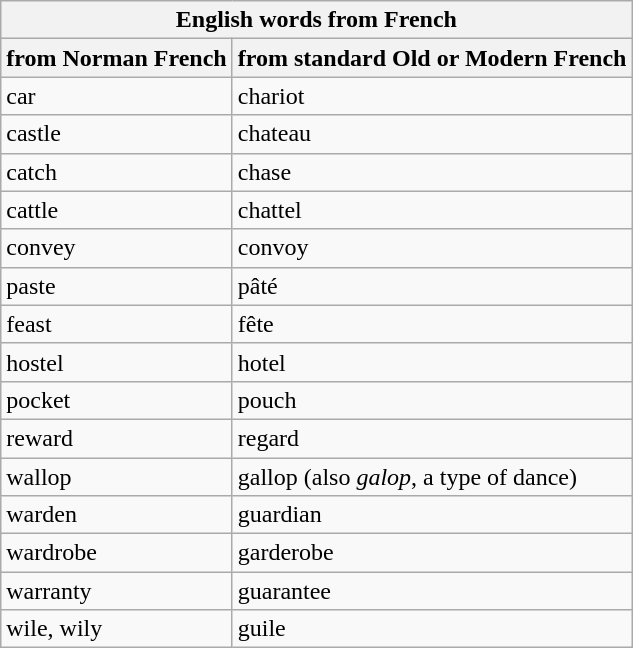<table class="wikitable sortable">
<tr>
<th colspan=2>English words from French</th>
</tr>
<tr>
<th>from Norman French</th>
<th>from standard Old or Modern French</th>
</tr>
<tr>
<td>car</td>
<td>chariot</td>
</tr>
<tr>
<td>castle</td>
<td>chateau</td>
</tr>
<tr>
<td>catch</td>
<td>chase</td>
</tr>
<tr>
<td>cattle</td>
<td>chattel</td>
</tr>
<tr>
<td>convey</td>
<td>convoy</td>
</tr>
<tr>
<td>paste</td>
<td>pâté</td>
</tr>
<tr>
<td>feast</td>
<td>fête</td>
</tr>
<tr>
<td>hostel</td>
<td>hotel</td>
</tr>
<tr>
<td>pocket</td>
<td>pouch</td>
</tr>
<tr>
<td>reward</td>
<td>regard</td>
</tr>
<tr>
<td>wallop</td>
<td>gallop (also <em>galop</em>, a type of dance)</td>
</tr>
<tr>
<td>warden</td>
<td>guardian</td>
</tr>
<tr>
<td>wardrobe</td>
<td>garderobe</td>
</tr>
<tr>
<td>warranty</td>
<td>guarantee</td>
</tr>
<tr>
<td>wile, wily</td>
<td>guile</td>
</tr>
</table>
